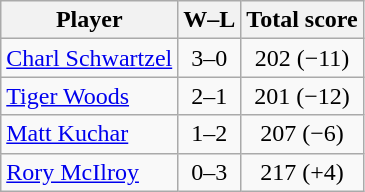<table class=wikitable>
<tr>
<th>Player</th>
<th>W–L</th>
<th>Total score</th>
</tr>
<tr>
<td> <a href='#'>Charl Schwartzel</a></td>
<td align=center>3–0</td>
<td align=center>202 (−11)</td>
</tr>
<tr>
<td> <a href='#'>Tiger Woods</a></td>
<td align=center>2–1</td>
<td align=center>201 (−12)</td>
</tr>
<tr>
<td> <a href='#'>Matt Kuchar</a></td>
<td align=center>1–2</td>
<td align=center>207 (−6)</td>
</tr>
<tr>
<td> <a href='#'>Rory McIlroy</a></td>
<td align=center>0–3</td>
<td align=center>217 (+4)</td>
</tr>
</table>
